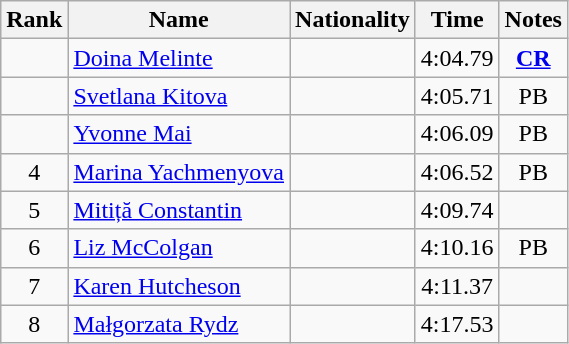<table class="wikitable sortable" style="text-align:center">
<tr>
<th>Rank</th>
<th>Name</th>
<th>Nationality</th>
<th>Time</th>
<th>Notes</th>
</tr>
<tr>
<td></td>
<td align="left"><a href='#'>Doina Melinte</a></td>
<td align=left></td>
<td>4:04.79</td>
<td><strong><a href='#'>CR</a></strong></td>
</tr>
<tr>
<td></td>
<td align="left"><a href='#'>Svetlana Kitova</a></td>
<td align=left></td>
<td>4:05.71</td>
<td>PB</td>
</tr>
<tr>
<td></td>
<td align="left"><a href='#'>Yvonne Mai</a></td>
<td align=left></td>
<td>4:06.09</td>
<td>PB</td>
</tr>
<tr>
<td>4</td>
<td align="left"><a href='#'>Marina Yachmenyova</a></td>
<td align=left></td>
<td>4:06.52</td>
<td>PB</td>
</tr>
<tr>
<td>5</td>
<td align="left"><a href='#'>Mitiță Constantin</a></td>
<td align=left></td>
<td>4:09.74</td>
<td></td>
</tr>
<tr>
<td>6</td>
<td align="left"><a href='#'>Liz McColgan</a></td>
<td align=left></td>
<td>4:10.16</td>
<td>PB</td>
</tr>
<tr>
<td>7</td>
<td align="left"><a href='#'>Karen Hutcheson</a></td>
<td align=left></td>
<td>4:11.37</td>
<td></td>
</tr>
<tr>
<td>8</td>
<td align="left"><a href='#'>Małgorzata Rydz</a></td>
<td align=left></td>
<td>4:17.53</td>
<td></td>
</tr>
</table>
